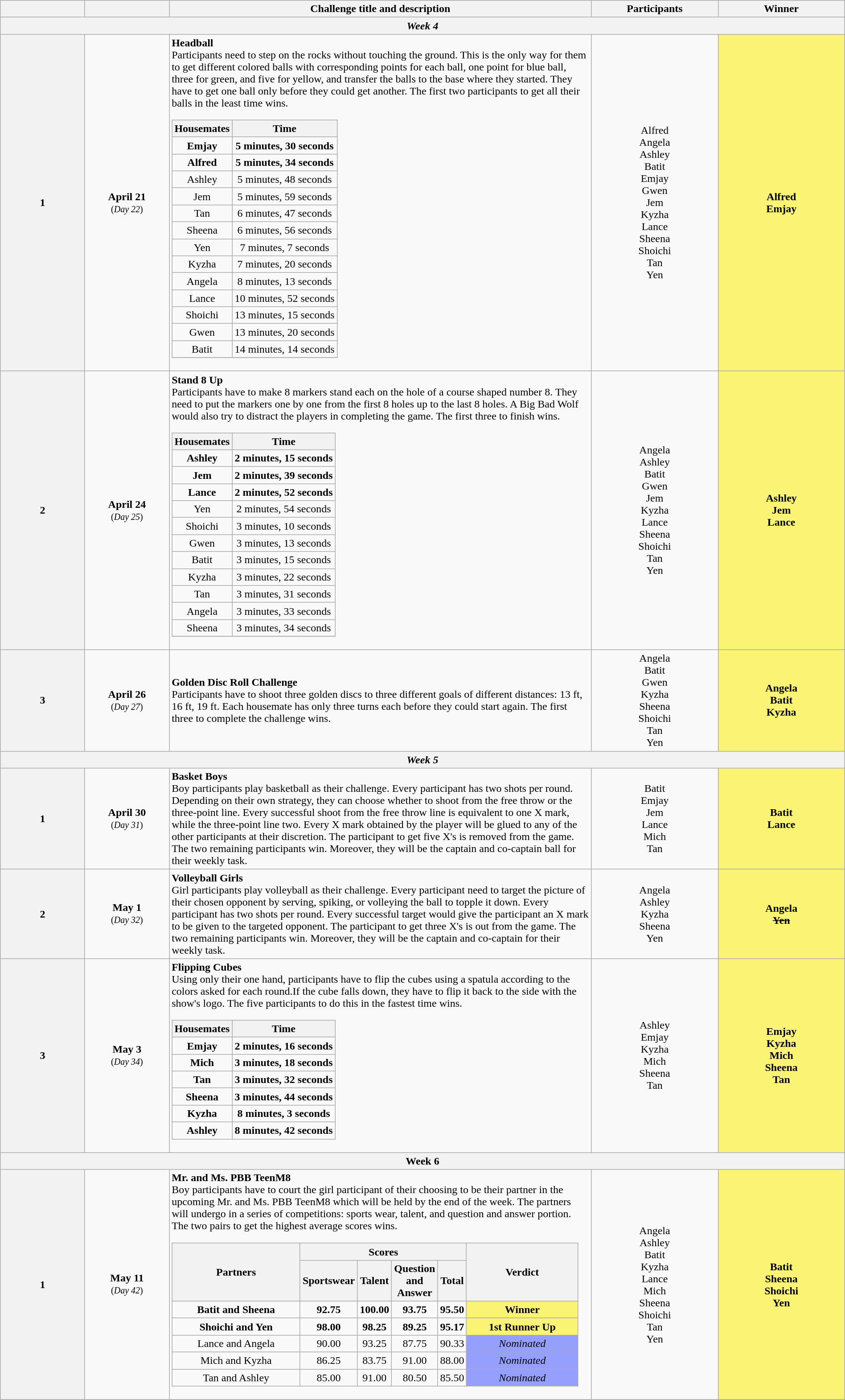<table class="wikitable" style="text-align:center; font-size:100%; line-height:18px;" width="100%">
<tr>
<th style="width: 10%;"></th>
<th style="width: 10%;"></th>
<th style="width: 50%;">Challenge title and description</th>
<th style="width: 15%;">Participants</th>
<th style="width: 15%;">Winner</th>
</tr>
<tr>
<th colspan="5"><em>Week 4</em></th>
</tr>
<tr>
<th>1</th>
<td><strong>April 21</strong><br><small>(<em>Day 22</em>)</small></td>
<td align="left"><strong>Headball</strong><br>Participants need to step on the rocks without touching the ground. This is the only way for them to get different colored balls with corresponding points for each ball, one point for blue ball, three for green, and five for yellow, and transfer the balls to the base where they started. They have to get one ball only before they could get another. The first two participants to get all their balls in the least time wins.<br><table class="wikitable collapsible collapsed" style="text-align: center; font-size:100%; line-height:18px;">
<tr>
<th>Housemates</th>
<th>Time</th>
</tr>
<tr>
<td><strong>Emjay</strong></td>
<td><strong>5 minutes, 30 seconds</strong></td>
</tr>
<tr>
<td><strong>Alfred</strong></td>
<td><strong>5 minutes, 34 seconds</strong></td>
</tr>
<tr>
<td>Ashley</td>
<td>5 minutes, 48 seconds</td>
</tr>
<tr>
<td>Jem</td>
<td>5 minutes, 59 seconds</td>
</tr>
<tr>
<td>Tan</td>
<td>6 minutes, 47 seconds</td>
</tr>
<tr>
<td>Sheena</td>
<td>6 minutes, 56 seconds</td>
</tr>
<tr>
<td>Yen</td>
<td>7 minutes, 7 seconds</td>
</tr>
<tr>
<td>Kyzha</td>
<td>7 minutes, 20 seconds</td>
</tr>
<tr>
<td>Angela</td>
<td>8 minutes, 13 seconds</td>
</tr>
<tr>
<td>Lance</td>
<td>10 minutes, 52 seconds</td>
</tr>
<tr>
<td>Shoichi</td>
<td>13 minutes, 15 seconds</td>
</tr>
<tr>
<td>Gwen</td>
<td>13 minutes, 20 seconds</td>
</tr>
<tr>
<td>Batit</td>
<td>14 minutes, 14 seconds</td>
</tr>
<tr>
</tr>
</table>
</td>
<td align="center">Alfred<br>Angela<br>Ashley<br>Batit<br>Emjay<br>Gwen<br>Jem<br>Kyzha<br>Lance<br>Sheena<br>Shoichi<br>Tan<br>Yen</td>
<td style="background:#FBF373;" align="center"><strong>Alfred</strong><br><strong>Emjay</strong></td>
</tr>
<tr>
<th>2</th>
<td><strong>April 24</strong><br><small>(<em>Day 25</em>)</small></td>
<td align="left"><strong>Stand 8 Up</strong><br>Participants have to make 8 markers stand each on the hole of a course shaped number 8. They need to put the markers one by one from the first 8 holes up to the last 8 holes. A Big Bad Wolf would also try to distract the players in completing the game. The first three to finish wins.<br><table class="wikitable collapsible collapsed" style="text-align: center; font-size:100%; line-height:18px;">
<tr>
<th>Housemates</th>
<th>Time</th>
</tr>
<tr>
<td><strong>Ashley</strong></td>
<td><strong>2 minutes, 15 seconds</strong></td>
</tr>
<tr>
<td><strong>Jem</strong></td>
<td><strong>2 minutes, 39 seconds</strong></td>
</tr>
<tr>
<td><strong>Lance</strong></td>
<td><strong>2 minutes, 52 seconds</strong></td>
</tr>
<tr>
<td>Yen</td>
<td>2 minutes, 54 seconds</td>
</tr>
<tr>
<td>Shoichi</td>
<td>3 minutes, 10 seconds</td>
</tr>
<tr>
<td>Gwen</td>
<td>3 minutes, 13 seconds</td>
</tr>
<tr>
<td>Batit</td>
<td>3 minutes, 15 seconds</td>
</tr>
<tr>
<td>Kyzha</td>
<td>3 minutes, 22 seconds</td>
</tr>
<tr>
<td>Tan</td>
<td>3 minutes, 31 seconds</td>
</tr>
<tr>
<td>Angela</td>
<td>3 minutes, 33 seconds</td>
</tr>
<tr>
<td>Sheena</td>
<td>3 minutes, 34 seconds</td>
</tr>
<tr>
</tr>
</table>
</td>
<td align="center">Angela<br>Ashley<br>Batit<br>Gwen<br>Jem<br>Kyzha<br>Lance<br>Sheena<br>Shoichi<br>Tan<br>Yen</td>
<td style="background:#FBF373;" align="center"><strong>Ashley</strong><br><strong>Jem</strong><br><strong>Lance</strong></td>
</tr>
<tr>
<th>3</th>
<td><strong>April 26</strong><br><small>(<em>Day 27</em>)</small></td>
<td align="left"><strong>Golden Disc Roll Challenge</strong><br>Participants have to shoot three golden discs to three different goals of different distances: 13 ft, 16 ft, 19 ft. Each housemate has only three turns each before they could start again. The first three to complete the challenge wins.</td>
<td align="center">Angela<br>Batit<br>Gwen<br>Kyzha<br>Sheena<br>Shoichi<br>Tan<br>Yen</td>
<td style="background:#FBF373;" align="center"><strong>Angela</strong><br><strong>Batit</strong><br><strong>Kyzha</strong></td>
</tr>
<tr>
<th colspan="5"><em>Week 5</em></th>
</tr>
<tr>
<th>1</th>
<td><strong>April 30</strong><br><small>(<em>Day 31</em>)</small></td>
<td align="left"><strong>Basket Boys</strong><br>Boy participants play basketball as their challenge. Every participant has two shots per round. Depending on their own strategy, they can choose whether to shoot from the free throw or the three-point line. Every successful shoot from the free throw line is equivalent to one X mark, while the three-point line two. Every X mark obtained by the player will be glued to any of the other participants at their discretion. The participant to get five X's is removed from the game. The two remaining participants win. Moreover, they will be the captain and co-captain ball for their weekly task.</td>
<td align="center">Batit<br>Emjay<br>Jem<br>Lance<br>Mich<br>Tan</td>
<td style="background:#FBF373;" align="center"><strong>Batit</strong><br><strong>Lance</strong></td>
</tr>
<tr>
<th>2</th>
<td><strong>May 1</strong><br><small>(<em>Day 32</em>)</small></td>
<td align="left"><strong>Volleyball Girls</strong><br> Girl participants play volleyball as their challenge. Every participant need to target the picture of their chosen opponent by serving, spiking, or volleying the ball to topple it down. Every participant has two shots per round. Every successful target would give the participant an X mark to be given to the targeted opponent. The participant to get three X's is out from the game. The two remaining participants win. Moreover, they will be the captain and co-captain for their weekly task.</td>
<td align="center">Angela<br>Ashley<br>Kyzha<br>Sheena<br>Yen</td>
<td style="background:#FBF373;" align="center"><strong>Angela</strong><br><strong><s>Yen</s></strong></td>
</tr>
<tr>
<th>3</th>
<td><strong>May 3</strong><br><small>(<em>Day 34</em>)</small></td>
<td align="left"><strong>Flipping Cubes</strong><br>Using only their one hand, participants have to flip the cubes using a spatula according to the colors asked for each round.If the cube falls down, they have to flip it back to the side with the show's logo. The five participants to do this in the fastest time wins.<br><table class="wikitable collapsible collapsed" style="text-align: center; font-size:100%; line-height:18px;">
<tr>
<th>Housemates</th>
<th>Time</th>
</tr>
<tr>
<td><strong>Emjay</strong></td>
<td><strong>2 minutes, 16 seconds</strong></td>
</tr>
<tr>
<td><strong>Mich</strong></td>
<td><strong>3 minutes, 18 seconds</strong></td>
</tr>
<tr>
<td><strong>Tan</strong></td>
<td><strong>3 minutes, 32 seconds</strong></td>
</tr>
<tr>
<td><strong>Sheena</strong></td>
<td><strong>3 minutes, 44 seconds</strong></td>
</tr>
<tr>
<td><strong>Kyzha</strong></td>
<td><strong>8 minutes, 3 seconds</strong></td>
</tr>
<tr>
<td><strong>Ashley</strong></td>
<td><strong>8 minutes, 42 seconds</strong></td>
</tr>
</table>
</td>
<td align="center">Ashley<br>Emjay<br>Kyzha<br>Mich<br>Sheena<br>Tan</td>
<td style="background:#FBF373;" align="center"><strong>Emjay</strong><br><strong>Kyzha</strong><br><strong>Mich</strong><br><strong>Sheena</strong><br><strong>Tan</strong></td>
</tr>
<tr>
<th colspan="5">Week 6</th>
</tr>
<tr>
<th>1</th>
<td><strong>May 11</strong><br><small>(<em>Day 42</em>)</small></td>
<td align="left"><strong>Mr. and Ms. PBB TeenM8</strong><br>Boy participants have to court the girl participant of their choosing to be their partner in the upcoming Mr. and Ms. PBB TeenM8 which will be held by the end of the week. The partners will undergo in a series of competitions: sports wear, talent, and question and answer portion. The two pairs to get the highest average scores wins.<br><table class="wikitable collapsible collapsed" style="text-align: center; font-size:100%; line-height:18px;">
<tr>
<th rowspan="2">Partners</th>
<th colspan="4" style="width:09%;">Scores</th>
<th rowspan="2">Verdict</th>
</tr>
<tr>
<th>Sportswear</th>
<th>Talent</th>
<th>Question and Answer</th>
<th>Total</th>
</tr>
<tr>
<td><strong>Batit and Sheena</strong></td>
<td><strong>92.75</strong></td>
<td><strong>100.00</strong></td>
<td><strong>93.75</strong></td>
<td><strong>95.50</strong></td>
<td style="background:#FBF373;" align="center"><strong>Winner</strong></td>
</tr>
<tr>
<td><strong>Shoichi and Yen</strong></td>
<td><strong>98.00</strong></td>
<td><strong>98.25</strong></td>
<td><strong>89.25</strong></td>
<td><strong>95.17</strong></td>
<td style="background:#FBF373;" align="center"><strong>1st Runner Up</strong></td>
</tr>
<tr>
<td>Lance and Angela</td>
<td>90.00</td>
<td>93.25</td>
<td>87.75</td>
<td>90.33</td>
<td style="background:#959FFD;" align="center"><em>Nominated</em></td>
</tr>
<tr>
<td>Mich and Kyzha</td>
<td>86.25</td>
<td>83.75</td>
<td>91.00</td>
<td>88.00</td>
<td style="background:#959FFD;" align="center"><em>Nominated</em></td>
</tr>
<tr>
<td>Tan and Ashley</td>
<td>85.00</td>
<td>91.00</td>
<td>80.50</td>
<td>85.50</td>
<td style="background:#959FFD;" align="center"><em>Nominated</em></td>
</tr>
</table>
</td>
<td align="center">Angela<br>Ashley<br>Batit<br>Kyzha<br>Lance<br>Mich<br>Sheena<br>Shoichi<br>Tan<br>Yen</td>
<td style="background:#FBF373;" align="center"><strong>Batit</strong><br><strong>Sheena</strong><br><strong>Shoichi</strong><br><strong>Yen</strong></td>
</tr>
<tr>
</tr>
</table>
